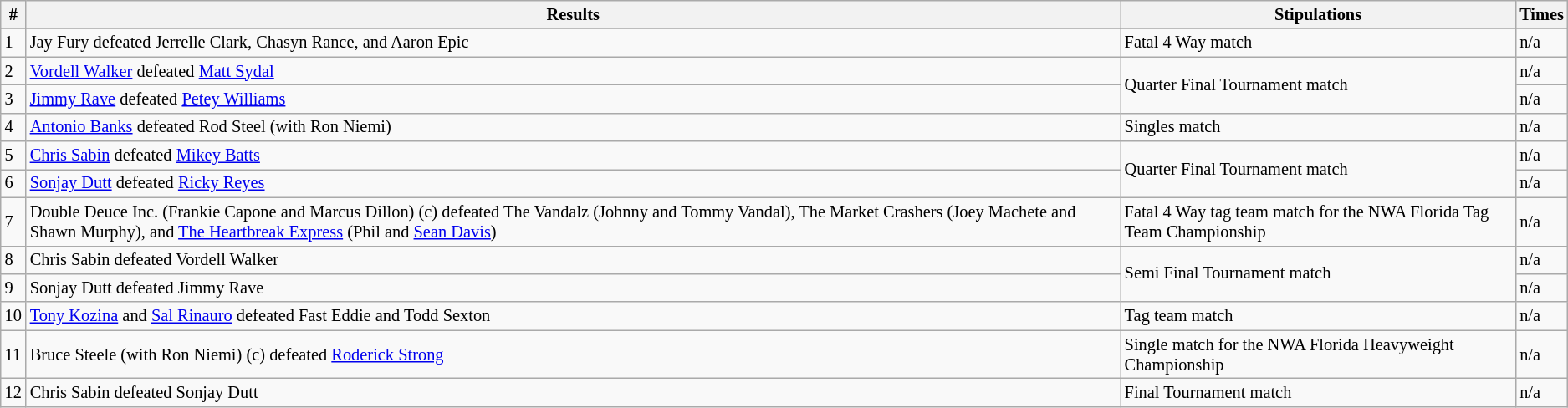<table style="font-size: 85%" class="wikitable sortable">
<tr>
<th><strong>#</strong></th>
<th><strong>Results</strong></th>
<th><strong>Stipulations</strong></th>
<th><strong>Times</strong></th>
</tr>
<tr>
</tr>
<tr>
<td>1</td>
<td>Jay Fury defeated Jerrelle Clark, Chasyn Rance, and Aaron Epic</td>
<td>Fatal 4 Way match</td>
<td>n/a</td>
</tr>
<tr>
<td>2</td>
<td><a href='#'>Vordell Walker</a> defeated <a href='#'>Matt Sydal</a></td>
<td rowspan="2">Quarter Final Tournament match</td>
<td>n/a</td>
</tr>
<tr>
<td>3</td>
<td><a href='#'>Jimmy Rave</a> defeated <a href='#'>Petey Williams</a></td>
<td>n/a</td>
</tr>
<tr>
<td>4</td>
<td><a href='#'>Antonio Banks</a> defeated Rod Steel (with Ron Niemi)</td>
<td>Singles match</td>
<td>n/a</td>
</tr>
<tr>
<td>5</td>
<td><a href='#'>Chris Sabin</a> defeated <a href='#'>Mikey Batts</a></td>
<td rowspan="2">Quarter Final Tournament match</td>
<td>n/a</td>
</tr>
<tr>
<td>6</td>
<td><a href='#'>Sonjay Dutt</a> defeated <a href='#'>Ricky Reyes</a></td>
<td>n/a</td>
</tr>
<tr>
<td>7</td>
<td>Double Deuce Inc. (Frankie Capone and Marcus Dillon) (c) defeated The Vandalz (Johnny and Tommy Vandal), The Market Crashers (Joey Machete and Shawn Murphy), and <a href='#'>The Heartbreak Express</a> (Phil and <a href='#'>Sean Davis</a>)</td>
<td>Fatal 4 Way tag team match for the NWA Florida Tag Team Championship</td>
<td>n/a</td>
</tr>
<tr>
<td>8</td>
<td>Chris Sabin defeated Vordell Walker</td>
<td rowspan="2">Semi Final Tournament match</td>
<td>n/a</td>
</tr>
<tr>
<td>9</td>
<td>Sonjay Dutt defeated Jimmy Rave</td>
<td>n/a</td>
</tr>
<tr>
<td>10</td>
<td><a href='#'>Tony Kozina</a> and <a href='#'>Sal Rinauro</a> defeated Fast Eddie and Todd Sexton</td>
<td>Tag team match</td>
<td>n/a</td>
</tr>
<tr>
<td>11</td>
<td>Bruce Steele (with Ron Niemi) (c) defeated <a href='#'>Roderick Strong</a></td>
<td>Single match for the NWA Florida Heavyweight Championship</td>
<td>n/a</td>
</tr>
<tr>
<td>12</td>
<td>Chris Sabin defeated Sonjay Dutt</td>
<td>Final Tournament match</td>
<td>n/a</td>
</tr>
</table>
